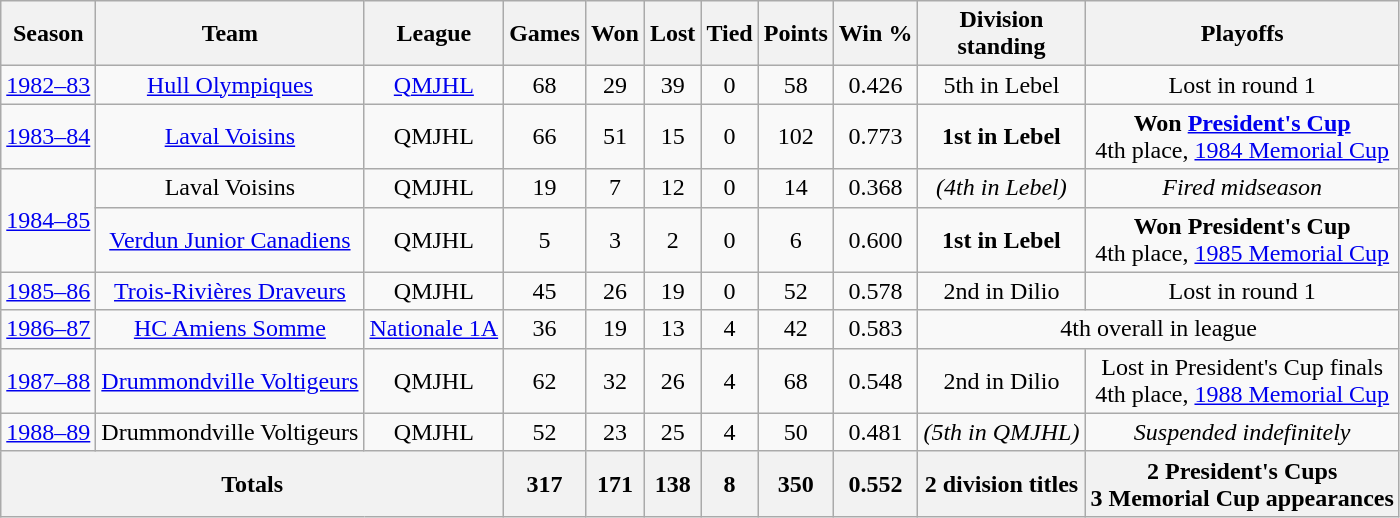<table class="wikitable">
<tr>
<th>Season</th>
<th>Team</th>
<th>League</th>
<th>Games</th>
<th>Won</th>
<th>Lost</th>
<th>Tied</th>
<th>Points</th>
<th>Win %</th>
<th>Division<br>standing</th>
<th>Playoffs</th>
</tr>
<tr align="center">
<td><a href='#'>1982–83</a></td>
<td><a href='#'>Hull Olympiques</a></td>
<td><a href='#'>QMJHL</a></td>
<td>68</td>
<td>29</td>
<td>39</td>
<td>0</td>
<td>58</td>
<td>0.426</td>
<td>5th in Lebel</td>
<td>Lost in round 1</td>
</tr>
<tr align="center">
<td><a href='#'>1983–84</a></td>
<td><a href='#'>Laval Voisins</a></td>
<td>QMJHL</td>
<td>66</td>
<td>51</td>
<td>15</td>
<td>0</td>
<td>102</td>
<td>0.773</td>
<td><strong>1st in Lebel</strong></td>
<td><strong>Won <a href='#'>President's Cup</a></strong><br>4th place, <a href='#'>1984 Memorial Cup</a></td>
</tr>
<tr align="center">
<td rowspan="2"><a href='#'>1984–85</a></td>
<td>Laval Voisins</td>
<td>QMJHL</td>
<td>19</td>
<td>7</td>
<td>12</td>
<td>0</td>
<td>14</td>
<td>0.368</td>
<td><em>(4th in Lebel)</em></td>
<td><em>Fired midseason</em></td>
</tr>
<tr align="center">
<td><a href='#'>Verdun Junior Canadiens</a></td>
<td>QMJHL</td>
<td>5</td>
<td>3</td>
<td>2</td>
<td>0</td>
<td>6</td>
<td>0.600</td>
<td><strong>1st in Lebel</strong></td>
<td><strong>Won President's Cup</strong><br>4th place, <a href='#'>1985 Memorial Cup</a></td>
</tr>
<tr align="center">
<td><a href='#'>1985–86</a></td>
<td><a href='#'>Trois-Rivières Draveurs</a></td>
<td>QMJHL</td>
<td>45</td>
<td>26</td>
<td>19</td>
<td>0</td>
<td>52</td>
<td>0.578</td>
<td>2nd in Dilio</td>
<td>Lost in round 1</td>
</tr>
<tr align="center">
<td><a href='#'>1986–87</a></td>
<td><a href='#'>HC Amiens Somme</a></td>
<td><a href='#'>Nationale 1A</a></td>
<td>36</td>
<td>19</td>
<td>13</td>
<td>4</td>
<td>42</td>
<td>0.583</td>
<td colspan="2">4th overall in league</td>
</tr>
<tr align="center">
<td><a href='#'>1987–88</a></td>
<td><a href='#'>Drummondville Voltigeurs</a></td>
<td>QMJHL</td>
<td>62</td>
<td>32</td>
<td>26</td>
<td>4</td>
<td>68</td>
<td>0.548</td>
<td>2nd in Dilio</td>
<td>Lost in President's Cup finals<br>4th place, <a href='#'>1988 Memorial Cup</a></td>
</tr>
<tr align="center">
<td><a href='#'>1988–89</a></td>
<td>Drummondville Voltigeurs</td>
<td>QMJHL</td>
<td>52</td>
<td>23</td>
<td>25</td>
<td>4</td>
<td>50</td>
<td>0.481</td>
<td><em>(5th in QMJHL)</em></td>
<td><em>Suspended indefinitely</em></td>
</tr>
<tr>
<th colspan="3">Totals</th>
<th>317</th>
<th>171</th>
<th>138</th>
<th>8</th>
<th>350</th>
<th>0.552</th>
<th>2 division titles</th>
<th>2 President's Cups<br>3 Memorial Cup appearances</th>
</tr>
</table>
